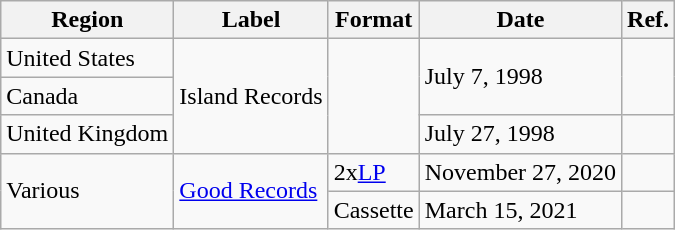<table class="wikitable">
<tr>
<th>Region</th>
<th>Label</th>
<th>Format</th>
<th>Date</th>
<th>Ref.</th>
</tr>
<tr>
<td>United States</td>
<td rowspan="3">Island Records</td>
<td rowspan="3"></td>
<td rowspan="2">July 7, 1998</td>
<td rowspan="2"></td>
</tr>
<tr>
<td>Canada</td>
</tr>
<tr>
<td>United Kingdom</td>
<td>July 27, 1998</td>
<td></td>
</tr>
<tr>
<td rowspan="2">Various</td>
<td rowspan="2"><a href='#'>Good Records</a></td>
<td>2x<a href='#'>LP</a></td>
<td>November 27, 2020</td>
<td></td>
</tr>
<tr>
<td>Cassette</td>
<td>March 15, 2021</td>
<td></td>
</tr>
</table>
